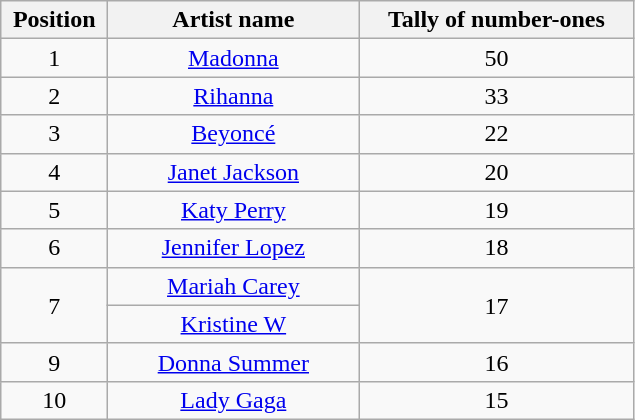<table class="wikitable sortable plainrowheaders" style="text-align:center;">
<tr>
<th scope="col" style="width:4em;" class="unsortable">Position</th>
<th scope="col" style="width:10em;">Artist name</th>
<th scope="col" style="width:11em;" class="unsortable">Tally of number-ones</th>
</tr>
<tr>
<td>1</td>
<td><a href='#'>Madonna</a></td>
<td>50</td>
</tr>
<tr>
<td>2</td>
<td><a href='#'>Rihanna</a></td>
<td>33 </td>
</tr>
<tr>
<td>3</td>
<td><a href='#'>Beyoncé</a></td>
<td>22</td>
</tr>
<tr>
<td>4</td>
<td><a href='#'>Janet Jackson</a></td>
<td>20</td>
</tr>
<tr>
<td>5</td>
<td><a href='#'>Katy Perry</a></td>
<td>19</td>
</tr>
<tr>
<td>6</td>
<td><a href='#'>Jennifer Lopez</a></td>
<td>18</td>
</tr>
<tr>
<td rowspan="2">7</td>
<td><a href='#'>Mariah Carey</a></td>
<td rowspan="2">17</td>
</tr>
<tr>
<td><a href='#'>Kristine W</a></td>
</tr>
<tr>
<td>9</td>
<td><a href='#'>Donna Summer</a></td>
<td>16</td>
</tr>
<tr>
<td>10</td>
<td><a href='#'>Lady Gaga</a></td>
<td>15</td>
</tr>
</table>
